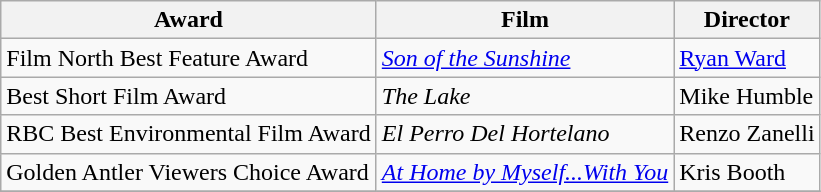<table class="wikitable">
<tr>
<th><strong>Award</strong></th>
<th><strong>Film</strong></th>
<th><strong>Director</strong></th>
</tr>
<tr>
<td>Film North Best Feature Award</td>
<td><em><a href='#'>Son of the Sunshine</a></em></td>
<td><a href='#'>Ryan Ward</a></td>
</tr>
<tr>
<td>Best Short Film Award</td>
<td><em>The Lake</em></td>
<td>Mike Humble</td>
</tr>
<tr>
<td>RBC Best Environmental Film Award</td>
<td><em>El Perro Del Hortelano</em></td>
<td>Renzo Zanelli</td>
</tr>
<tr>
<td>Golden Antler Viewers Choice Award</td>
<td><em><a href='#'>At Home by Myself...With You</a></em></td>
<td>Kris Booth</td>
</tr>
<tr>
</tr>
</table>
